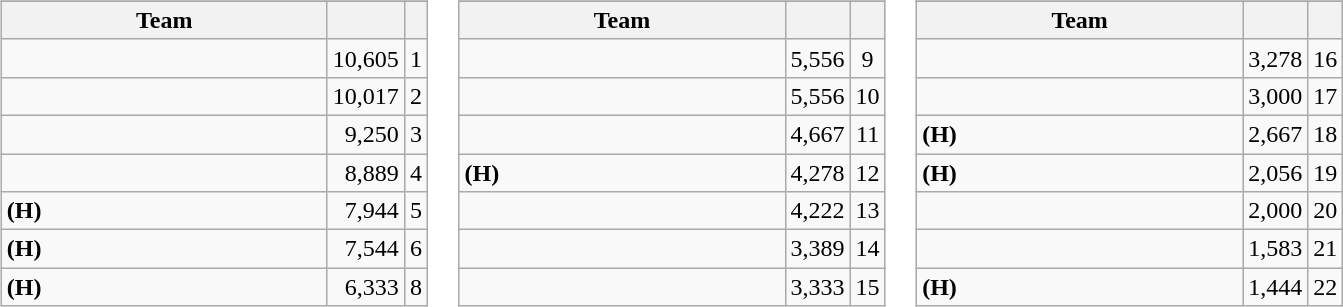<table>
<tr>
</tr>
<tr valign=top>
<td><br><table class="wikitable">
<tr>
</tr>
<tr>
<th width=210>Team</th>
<th></th>
<th></th>
</tr>
<tr>
<td><strong></strong></td>
<td align=right>10,605</td>
<td align=center>1</td>
</tr>
<tr>
<td><strong></strong></td>
<td align=right>10,017</td>
<td align=center>2</td>
</tr>
<tr>
<td><strong></strong></td>
<td align=right>9,250</td>
<td align=center>3</td>
</tr>
<tr>
<td><strong></strong></td>
<td align=right>8,889</td>
<td align=center>4</td>
</tr>
<tr>
<td><strong></strong> <strong>(H)</strong></td>
<td align=right>7,944</td>
<td align=center>5</td>
</tr>
<tr>
<td><strong></strong> <strong>(H)</strong></td>
<td align=right>7,544</td>
<td align=center>6</td>
</tr>
<tr>
<td><strong></strong> <strong>(H)</strong></td>
<td align=right>6,333</td>
<td align=center>8</td>
</tr>
</table>
</td>
<td><br><table class="wikitable">
<tr>
</tr>
<tr>
<th width=210>Team</th>
<th></th>
<th></th>
</tr>
<tr>
<td><strong></strong></td>
<td align=right>5,556</td>
<td align=center>9</td>
</tr>
<tr>
<td></td>
<td align=right>5,556</td>
<td align=center>10</td>
</tr>
<tr>
<td></td>
<td align=right>4,667</td>
<td align=center>11</td>
</tr>
<tr>
<td><strong></strong> <strong>(H)</strong></td>
<td align=right>4,278</td>
<td align=center>12</td>
</tr>
<tr>
<td></td>
<td align=right>4,222</td>
<td align=center>13</td>
</tr>
<tr>
<td></td>
<td align=right>3,389</td>
<td align=center>14</td>
</tr>
<tr>
<td></td>
<td align=right>3,333</td>
<td align=center>15</td>
</tr>
</table>
</td>
<td><br><table class="wikitable">
<tr>
</tr>
<tr>
<th width=210>Team</th>
<th></th>
<th></th>
</tr>
<tr>
<td></td>
<td align=right>3,278</td>
<td align=center>16</td>
</tr>
<tr>
<td></td>
<td align=right>3,000</td>
<td align=center>17</td>
</tr>
<tr>
<td> <strong>(H)</strong></td>
<td align=right>2,667</td>
<td align=center>18</td>
</tr>
<tr>
<td><strong></strong> <strong>(H)</strong></td>
<td align=right>2,056</td>
<td align=center>19</td>
</tr>
<tr>
<td></td>
<td align=right>2,000</td>
<td align=center>20</td>
</tr>
<tr>
<td></td>
<td align=right>1,583</td>
<td align=center>21</td>
</tr>
<tr>
<td> <strong>(H)</strong></td>
<td align=right>1,444</td>
<td align=center>22</td>
</tr>
</table>
</td>
</tr>
</table>
